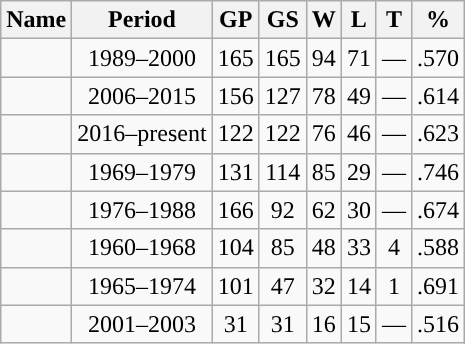<table class="wikitable sortable" style="text-align:center">
<tr>
<th scope="col">Name</th>
<th scope="col">Period</th>
<th scope="col">GP</th>
<th scope="col">GS</th>
<th scope="col">W</th>
<th scope="col">L</th>
<th scope="col">T</th>
<th scope="col">%</th>
</tr>
<tr>
<td></td>
<td>1989–2000</td>
<td>165</td>
<td>165</td>
<td>94</td>
<td>71</td>
<td>—</td>
<td>.570</td>
</tr>
<tr>
<td></td>
<td>2006–2015</td>
<td>156</td>
<td>127</td>
<td>78</td>
<td>49</td>
<td>—</td>
<td>.614</td>
</tr>
<tr>
<td></td>
<td>2016–present</td>
<td>122</td>
<td>122</td>
<td>76</td>
<td>46</td>
<td>—</td>
<td>.623</td>
</tr>
<tr>
<td></td>
<td>1969–1979</td>
<td>131</td>
<td>114</td>
<td>85</td>
<td>29</td>
<td>—</td>
<td>.746</td>
</tr>
<tr>
<td></td>
<td>1976–1988</td>
<td>166</td>
<td>92</td>
<td>62</td>
<td>30</td>
<td>—</td>
<td>.674</td>
</tr>
<tr>
<td></td>
<td>1960–1968</td>
<td>104</td>
<td>85</td>
<td>48</td>
<td>33</td>
<td>4</td>
<td>.588</td>
</tr>
<tr>
<td></td>
<td>1965–1974</td>
<td>101</td>
<td>47</td>
<td>32</td>
<td>14</td>
<td>1</td>
<td>.691</td>
</tr>
<tr>
<td></td>
<td>2001–2003</td>
<td>31</td>
<td>31</td>
<td>16</td>
<td>15</td>
<td>—</td>
<td>.516</td>
</tr>
</table>
